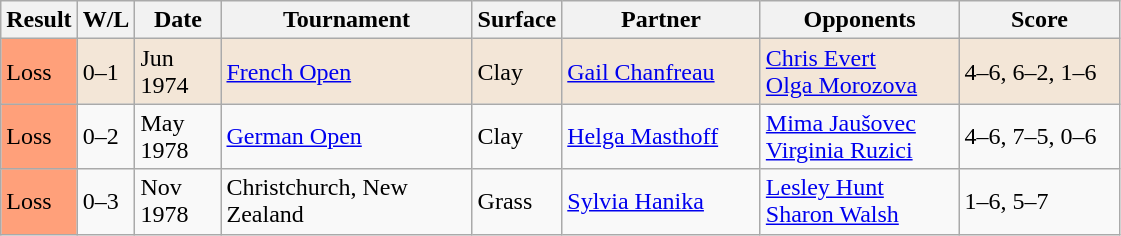<table class="sortable wikitable">
<tr>
<th style="width:40px">Result</th>
<th style="width:30px" class="unsortable">W/L</th>
<th style="width:50px">Date</th>
<th style="width:160px">Tournament</th>
<th style="width:50px">Surface</th>
<th style="width:125px">Partner</th>
<th style="width:125px">Opponents</th>
<th style="width:100px" class="unsortable">Score</th>
</tr>
<tr style="background:#f3e6d7;">
<td style="background:#ffa07a;">Loss</td>
<td>0–1</td>
<td>Jun 1974</td>
<td><a href='#'>French Open</a></td>
<td>Clay</td>
<td> <a href='#'>Gail Chanfreau</a></td>
<td> <a href='#'>Chris Evert</a> <br>  <a href='#'>Olga Morozova</a></td>
<td>4–6, 6–2, 1–6</td>
</tr>
<tr>
<td style="background:#ffa07a;">Loss</td>
<td>0–2</td>
<td>May 1978</td>
<td><a href='#'>German Open</a></td>
<td>Clay</td>
<td> <a href='#'>Helga Masthoff</a></td>
<td> <a href='#'>Mima Jaušovec</a> <br>  <a href='#'>Virginia Ruzici</a></td>
<td>4–6, 7–5, 0–6</td>
</tr>
<tr>
<td style="background:#ffa07a;">Loss</td>
<td>0–3</td>
<td>Nov 1978</td>
<td>Christchurch, New Zealand</td>
<td>Grass</td>
<td> <a href='#'>Sylvia Hanika</a></td>
<td> <a href='#'>Lesley Hunt</a> <br>  <a href='#'>Sharon Walsh</a></td>
<td>1–6, 5–7</td>
</tr>
</table>
